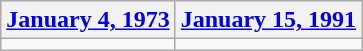<table class=wikitable>
<tr>
<th><a href='#'>January 4, 1973</a></th>
<th><a href='#'>January 15, 1991</a></th>
</tr>
<tr>
<td></td>
<td></td>
</tr>
</table>
